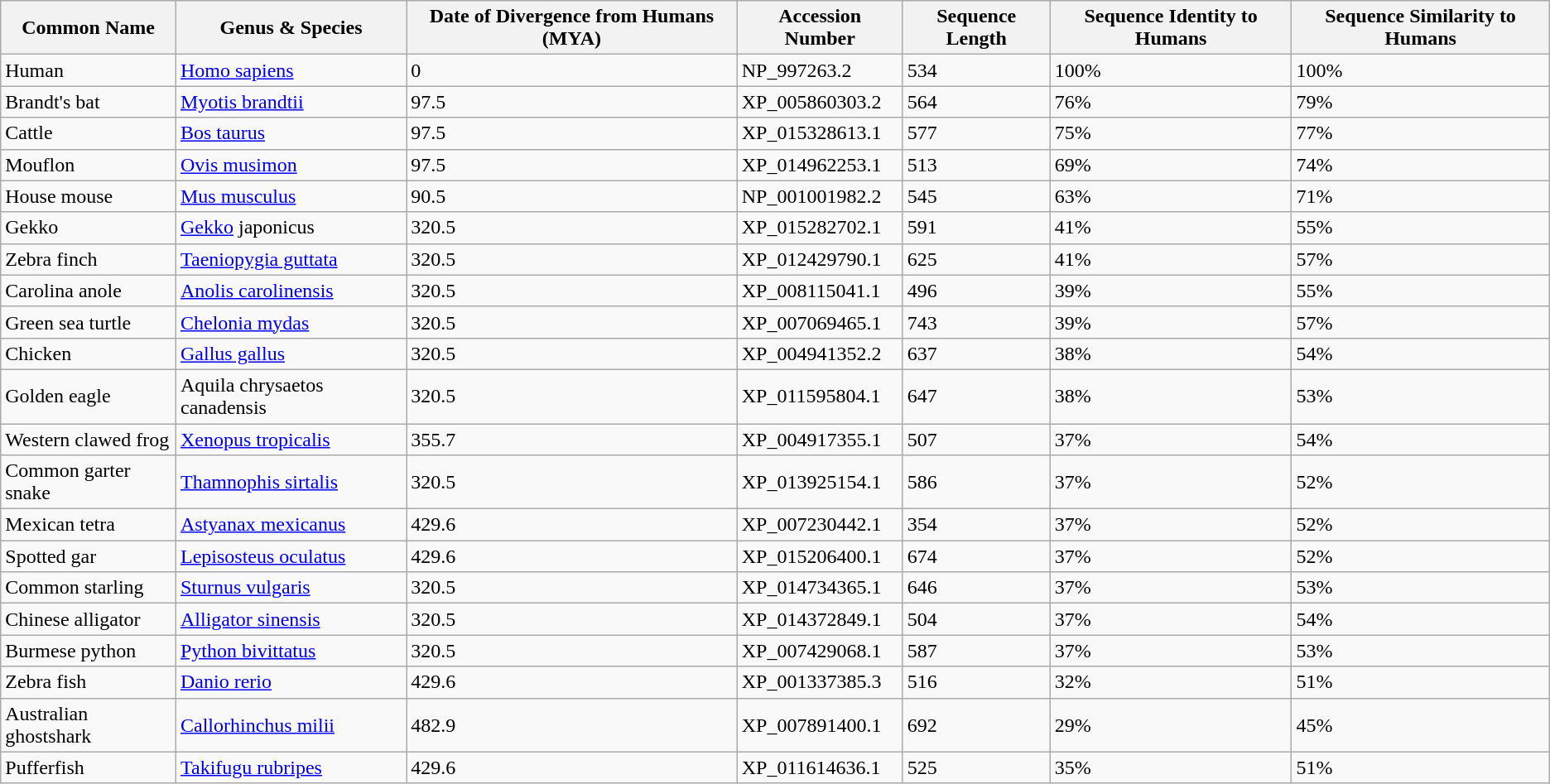<table class="wikitable sortable">
<tr>
<th>Common Name</th>
<th>Genus & Species</th>
<th>Date of Divergence from Humans (MYA)</th>
<th>Accession Number</th>
<th>Sequence Length</th>
<th>Sequence Identity to Humans</th>
<th>Sequence Similarity to Humans</th>
</tr>
<tr>
<td>Human</td>
<td><a href='#'>Homo sapiens</a></td>
<td>0</td>
<td>NP_997263.2</td>
<td>534</td>
<td>100%</td>
<td>100%</td>
</tr>
<tr>
<td>Brandt's bat</td>
<td><a href='#'>Myotis brandtii</a></td>
<td>97.5</td>
<td>XP_005860303.2</td>
<td>564</td>
<td>76%</td>
<td>79%</td>
</tr>
<tr>
<td>Cattle</td>
<td><a href='#'>Bos taurus</a></td>
<td>97.5</td>
<td>XP_015328613.1</td>
<td>577</td>
<td>75%</td>
<td>77%</td>
</tr>
<tr>
<td>Mouflon</td>
<td><a href='#'>Ovis musimon</a></td>
<td>97.5</td>
<td>XP_014962253.1</td>
<td>513</td>
<td>69%</td>
<td>74%</td>
</tr>
<tr>
<td>House mouse</td>
<td><a href='#'>Mus musculus</a></td>
<td>90.5</td>
<td>NP_001001982.2</td>
<td>545</td>
<td>63%</td>
<td>71%</td>
</tr>
<tr>
<td>Gekko</td>
<td><a href='#'>Gekko</a> japonicus</td>
<td>320.5</td>
<td>XP_015282702.1</td>
<td>591</td>
<td>41%</td>
<td>55%</td>
</tr>
<tr>
<td>Zebra finch</td>
<td><a href='#'>Taeniopygia guttata</a></td>
<td>320.5</td>
<td>XP_012429790.1</td>
<td>625</td>
<td>41%</td>
<td>57%</td>
</tr>
<tr>
<td>Carolina anole</td>
<td><a href='#'>Anolis carolinensis</a></td>
<td>320.5</td>
<td>XP_008115041.1</td>
<td>496</td>
<td>39%</td>
<td>55%</td>
</tr>
<tr>
<td>Green sea turtle</td>
<td><a href='#'>Chelonia mydas</a></td>
<td>320.5</td>
<td>XP_007069465.1</td>
<td>743</td>
<td>39%</td>
<td>57%</td>
</tr>
<tr>
<td>Chicken</td>
<td><a href='#'>Gallus gallus</a></td>
<td>320.5</td>
<td>XP_004941352.2</td>
<td>637</td>
<td>38%</td>
<td>54%</td>
</tr>
<tr>
<td>Golden eagle</td>
<td>Aquila chrysaetos canadensis</td>
<td>320.5</td>
<td>XP_011595804.1</td>
<td>647</td>
<td>38%</td>
<td>53%</td>
</tr>
<tr>
<td>Western clawed frog</td>
<td><a href='#'>Xenopus tropicalis</a></td>
<td>355.7</td>
<td>XP_004917355.1</td>
<td>507</td>
<td>37%</td>
<td>54%</td>
</tr>
<tr>
<td>Common garter snake</td>
<td><a href='#'>Thamnophis sirtalis</a></td>
<td>320.5</td>
<td>XP_013925154.1</td>
<td>586</td>
<td>37%</td>
<td>52%</td>
</tr>
<tr>
<td>Mexican tetra</td>
<td><a href='#'>Astyanax mexicanus</a></td>
<td>429.6</td>
<td>XP_007230442.1</td>
<td>354</td>
<td>37%</td>
<td>52%</td>
</tr>
<tr>
<td>Spotted gar</td>
<td><a href='#'>Lepisosteus oculatus</a></td>
<td>429.6</td>
<td>XP_015206400.1</td>
<td>674</td>
<td>37%</td>
<td>52%</td>
</tr>
<tr>
<td>Common starling</td>
<td><a href='#'>Sturnus vulgaris</a></td>
<td>320.5</td>
<td>XP_014734365.1</td>
<td>646</td>
<td>37%</td>
<td>53%</td>
</tr>
<tr>
<td>Chinese alligator</td>
<td><a href='#'>Alligator sinensis</a></td>
<td>320.5</td>
<td>XP_014372849.1</td>
<td>504</td>
<td>37%</td>
<td>54%</td>
</tr>
<tr>
<td>Burmese python</td>
<td><a href='#'>Python bivittatus</a></td>
<td>320.5</td>
<td>XP_007429068.1</td>
<td>587</td>
<td>37%</td>
<td>53%</td>
</tr>
<tr>
<td>Zebra fish</td>
<td><a href='#'>Danio rerio</a></td>
<td>429.6</td>
<td>XP_001337385.3</td>
<td>516</td>
<td>32%</td>
<td>51%</td>
</tr>
<tr>
<td>Australian ghostshark</td>
<td><a href='#'>Callorhinchus milii</a></td>
<td>482.9</td>
<td>XP_007891400.1</td>
<td>692</td>
<td>29%</td>
<td>45%</td>
</tr>
<tr>
<td>Pufferfish</td>
<td><a href='#'>Takifugu rubripes</a></td>
<td>429.6</td>
<td>XP_011614636.1</td>
<td>525</td>
<td>35%</td>
<td>51%</td>
</tr>
</table>
